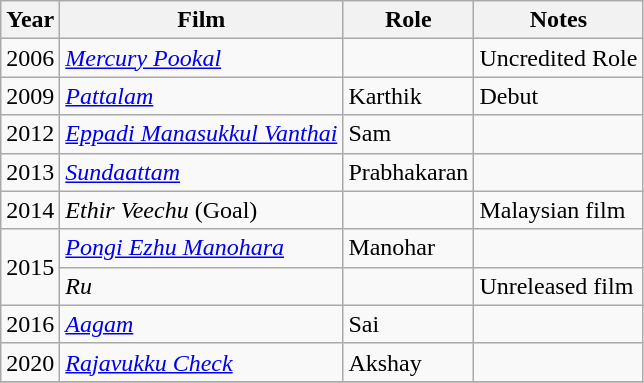<table class="wikitable sortable plainrowheaders">
<tr>
<th>Year</th>
<th>Film</th>
<th>Role</th>
<th>Notes</th>
</tr>
<tr>
<td>2006</td>
<td><em><a href='#'>Mercury Pookal</a></em></td>
<td></td>
<td>Uncredited Role</td>
</tr>
<tr>
<td>2009</td>
<td><em><a href='#'>Pattalam</a></em></td>
<td>Karthik</td>
<td>Debut</td>
</tr>
<tr>
<td>2012</td>
<td><em><a href='#'>Eppadi Manasukkul Vanthai</a></em></td>
<td>Sam</td>
<td></td>
</tr>
<tr>
<td>2013</td>
<td><em><a href='#'>Sundaattam</a></em></td>
<td>Prabhakaran</td>
<td></td>
</tr>
<tr>
<td>2014</td>
<td><em>Ethir Veechu</em> (Goal)</td>
<td></td>
<td>Malaysian film</td>
</tr>
<tr>
<td rowspan="2">2015</td>
<td><em><a href='#'>Pongi Ezhu Manohara</a></em></td>
<td>Manohar</td>
<td></td>
</tr>
<tr>
<td><em>Ru</em></td>
<td></td>
<td>Unreleased film</td>
</tr>
<tr>
<td>2016</td>
<td><em><a href='#'>Aagam</a></em></td>
<td>Sai</td>
<td></td>
</tr>
<tr>
<td>2020</td>
<td><em><a href='#'>Rajavukku Check</a></em></td>
<td>Akshay</td>
<td></td>
</tr>
<tr>
</tr>
</table>
